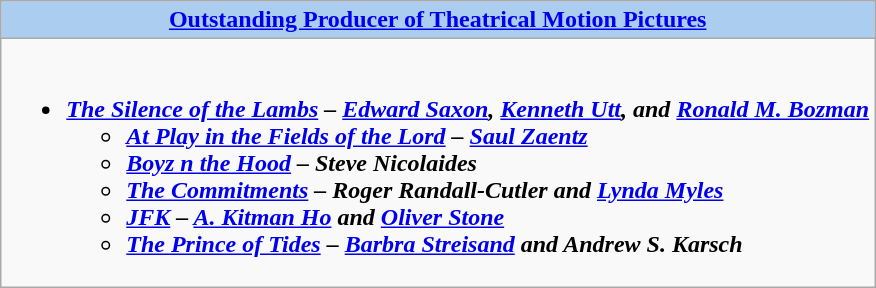<table class="wikitable">
<tr>
<th colspan="2" style="background:#abcdef;"><a href='#'>Outstanding Producer of Theatrical Motion Pictures</a></th>
</tr>
<tr>
<td colspan="2" style="vertical-align:top;"><br><ul><li><strong><em><a href='#'>The Silence of the Lambs</a><em> – <a href='#'>Edward Saxon</a>, <a href='#'>Kenneth Utt</a>, and <a href='#'>Ronald M. Bozman</a><strong><ul><li></em><a href='#'>At Play in the Fields of the Lord</a><em> – <a href='#'>Saul Zaentz</a></li><li></em><a href='#'>Boyz n the Hood</a><em> – Steve Nicolaides</li><li></em><a href='#'>The Commitments</a><em> – Roger Randall-Cutler and <a href='#'>Lynda Myles</a></li><li></em><a href='#'>JFK</a><em> – <a href='#'>A. Kitman Ho</a> and <a href='#'>Oliver Stone</a></li><li></em><a href='#'>The Prince of Tides</a><em> – <a href='#'>Barbra Streisand</a> and Andrew S. Karsch</li></ul></li></ul></td>
</tr>
</table>
